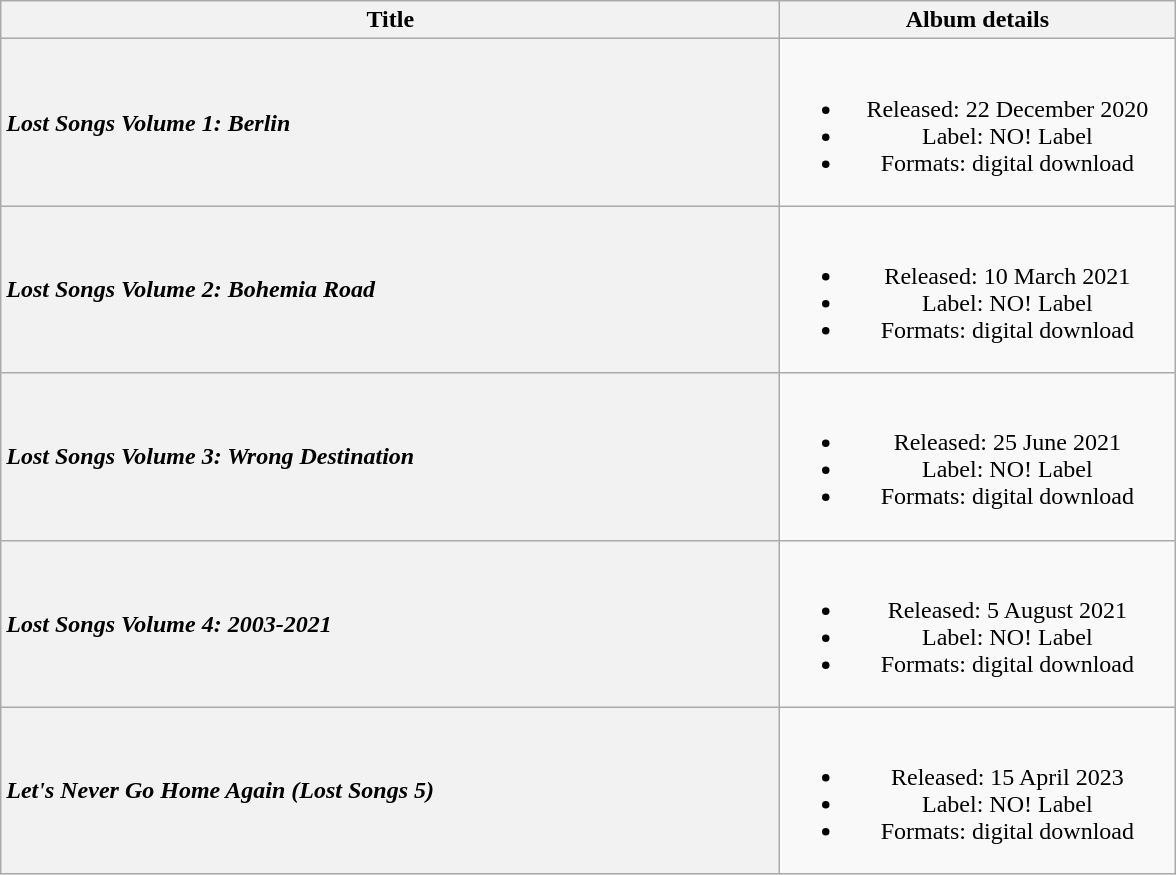<table class="wikitable plainrowheaders" style="text-align:center;">
<tr>
<th style="width:32em;">Title</th>
<th style="width:6em;">Album details</th>
</tr>
<tr>
<th scope="row" style="text-align:left;width:16em;height:6em;"><em>Lost Songs Volume 1: Berlin</em></th>
<td style="width:16em;"><br><ul><li>Released: 22 December 2020</li><li>Label: NO! Label</li><li>Formats: digital download</li></ul></td>
</tr>
<tr>
<th scope="row" style="text-align:left;width:16em;height:6em;"><em>Lost Songs Volume 2: Bohemia Road</em></th>
<td style="width:16em;"><br><ul><li>Released: 10 March 2021</li><li>Label: NO! Label</li><li>Formats: digital download</li></ul></td>
</tr>
<tr>
<th scope="row" style="text-align:left;width:16em;height:6em;"><em>Lost Songs Volume 3: Wrong Destination</em></th>
<td style="width:16em;"><br><ul><li>Released: 25 June 2021</li><li>Label: NO! Label</li><li>Formats: digital download</li></ul></td>
</tr>
<tr>
<th scope="row" style="text-align:left;width:16em;height:6em;"><em>Lost Songs Volume 4: 2003-2021</em></th>
<td style="width:16em;"><br><ul><li>Released: 5 August 2021</li><li>Label: NO! Label</li><li>Formats: digital download</li></ul></td>
</tr>
<tr>
<th scope="row" style="text-align:left;width:16em;height:6em;"><em>Let's Never Go Home Again (Lost Songs 5)</em></th>
<td style="width:16em;"><br><ul><li>Released: 15 April 2023</li><li>Label: NO! Label</li><li>Formats: digital download</li></ul></td>
</tr>
</table>
